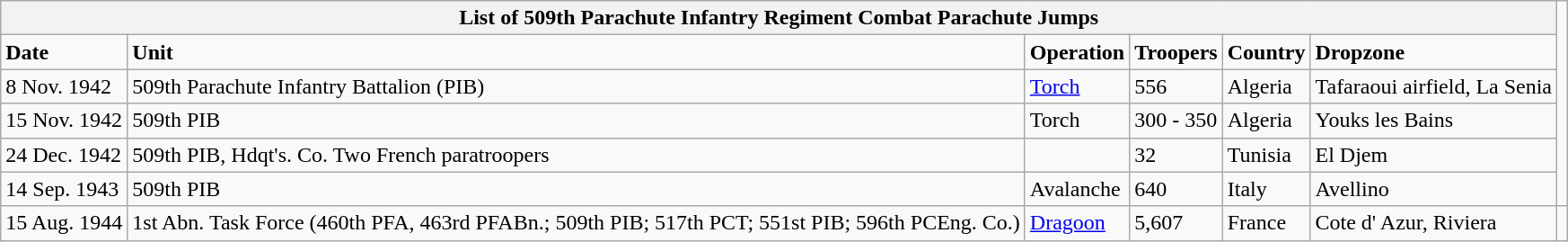<table class="wikitable sortable mw-collapsible mw-collapsed" align="left">
<tr>
<th colspan="6">List of 509th Parachute Infantry Regiment Combat Parachute Jumps</th>
</tr>
<tr>
<td><strong>Date</strong></td>
<td><strong>Unit</strong></td>
<td><strong>Operation</strong></td>
<td><strong>Troopers</strong></td>
<td><strong>Country</strong></td>
<td><strong>Dropzone</strong></td>
</tr>
<tr>
<td>8 Nov. 1942</td>
<td>509th Parachute Infantry Battalion (PIB)</td>
<td><a href='#'>Torch</a></td>
<td>556</td>
<td>Algeria</td>
<td>Tafaraoui airfield, La Senia</td>
</tr>
<tr>
<td>15 Nov. 1942</td>
<td>509th PIB</td>
<td>Torch</td>
<td>300 - 350</td>
<td>Algeria</td>
<td>Youks les Bains</td>
</tr>
<tr>
<td>24 Dec. 1942</td>
<td>509th PIB, Hdqt's. Co. Two French paratroopers</td>
<td></td>
<td>32</td>
<td>Tunisia</td>
<td>El Djem</td>
</tr>
<tr>
<td>14 Sep. 1943</td>
<td>509th PIB</td>
<td>Avalanche</td>
<td>640</td>
<td>Italy</td>
<td>Avellino</td>
</tr>
<tr>
<td>15 Aug. 1944</td>
<td>1st Abn. Task Force (460th PFA, 463rd PFABn.; 509th PIB; 517th PCT; 551st PIB; 596th PCEng. Co.)</td>
<td><a href='#'>Dragoon</a></td>
<td>5,607</td>
<td>France</td>
<td>Cote d' Azur, Riviera</td>
<td></td>
</tr>
</table>
